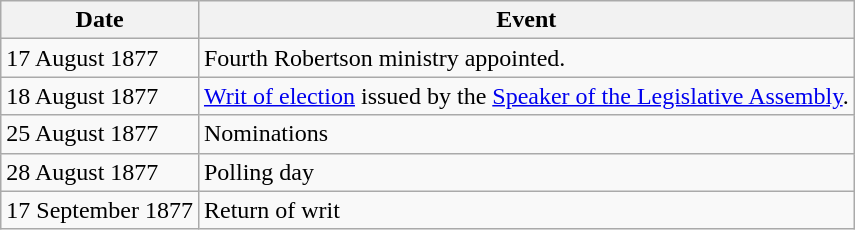<table class="wikitable">
<tr>
<th>Date</th>
<th>Event</th>
</tr>
<tr>
<td>17 August 1877</td>
<td>Fourth Robertson ministry appointed.</td>
</tr>
<tr>
<td>18 August 1877</td>
<td><a href='#'>Writ of election</a> issued by the <a href='#'>Speaker of the Legislative Assembly</a>.</td>
</tr>
<tr>
<td>25 August 1877</td>
<td>Nominations</td>
</tr>
<tr>
<td>28 August 1877</td>
<td>Polling day</td>
</tr>
<tr>
<td>17 September 1877</td>
<td>Return of writ</td>
</tr>
</table>
